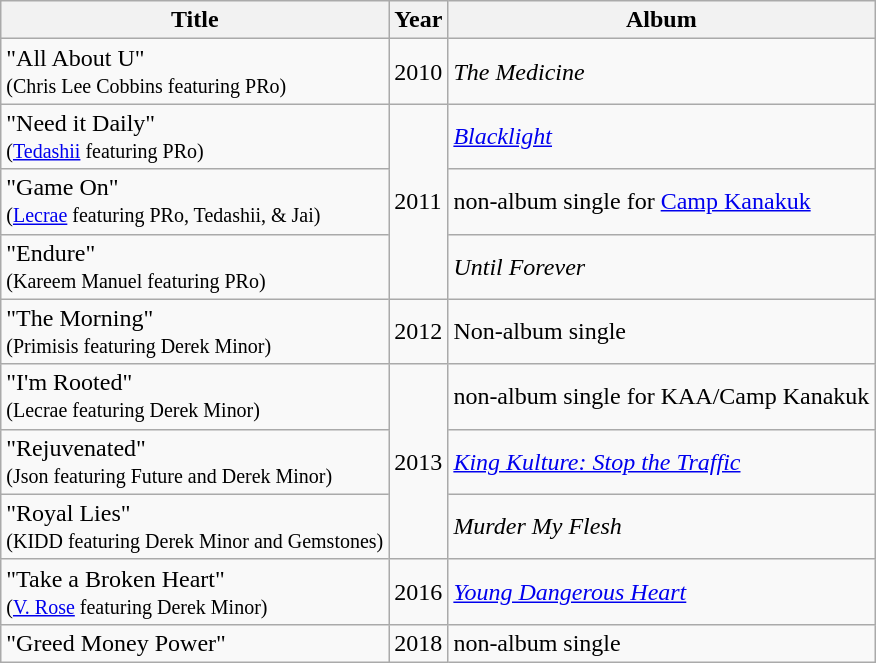<table class="wikitable">
<tr>
<th>Title</th>
<th>Year</th>
<th>Album</th>
</tr>
<tr>
<td>"All About U" <br><small>(Chris Lee Cobbins featuring PRo)</small></td>
<td>2010</td>
<td><em>The Medicine</em></td>
</tr>
<tr>
<td>"Need it Daily" <br><small>(<a href='#'>Tedashii</a> featuring PRo)</small></td>
<td rowspan="3">2011</td>
<td><em><a href='#'>Blacklight</a></em></td>
</tr>
<tr>
<td>"Game On"<br><small>(<a href='#'>Lecrae</a> featuring PRo, Tedashii, & Jai)</small></td>
<td>non-album single for <a href='#'>Camp Kanakuk</a></td>
</tr>
<tr>
<td>"Endure" <br><small>(Kareem Manuel featuring PRo)</small></td>
<td><em>Until Forever</em></td>
</tr>
<tr>
<td>"The Morning" <br><small>(Primisis featuring Derek Minor)</small></td>
<td>2012</td>
<td>Non-album single</td>
</tr>
<tr>
<td>"I'm Rooted" <br><small>(Lecrae featuring Derek Minor)</small></td>
<td rowspan="3">2013</td>
<td>non-album single for KAA/Camp Kanakuk</td>
</tr>
<tr>
<td>"Rejuvenated" <br><small>(Json featuring Future and Derek Minor)</small></td>
<td><em><a href='#'>King Kulture: Stop the Traffic</a></em></td>
</tr>
<tr>
<td>"Royal Lies" <br><small>(KIDD featuring Derek Minor and Gemstones)</small></td>
<td><em>Murder My Flesh</em></td>
</tr>
<tr>
<td>"Take a Broken Heart" <br><small>(<a href='#'>V. Rose</a> featuring Derek Minor)</small></td>
<td>2016</td>
<td><em><a href='#'>Young Dangerous Heart</a></em></td>
</tr>
<tr>
<td>"Greed Money Power" <br></td>
<td>2018</td>
<td>non-album single</td>
</tr>
</table>
